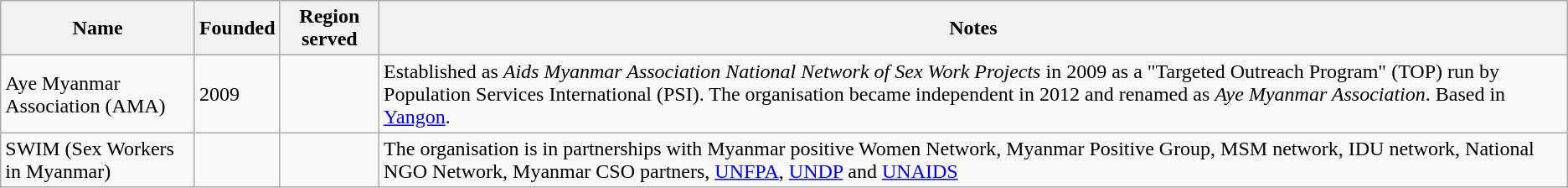<table class="wikitable sortable">
<tr>
<th>Name</th>
<th>Founded</th>
<th>Region served</th>
<th>Notes</th>
</tr>
<tr>
<td>Aye Myanmar Association (AMA)</td>
<td>2009</td>
<td></td>
<td>Established as <em>Aids Myanmar Association National Network of Sex Work Projects</em> in 2009 as a "Targeted Outreach Program" (TOP) run by Population Services International (PSI). The organisation became independent in 2012 and renamed as <em>Aye Myanmar Association</em>. Based in <a href='#'>Yangon</a>.</td>
</tr>
<tr>
<td>SWIM (Sex Workers in Myanmar)</td>
<td></td>
<td></td>
<td>The organisation is in partnerships with Myanmar positive Women Network, Myanmar Positive Group, MSM network, IDU network, National NGO Network, Myanmar CSO partners, <a href='#'>UNFPA</a>, <a href='#'>UNDP</a> and <a href='#'>UNAIDS</a></td>
</tr>
</table>
